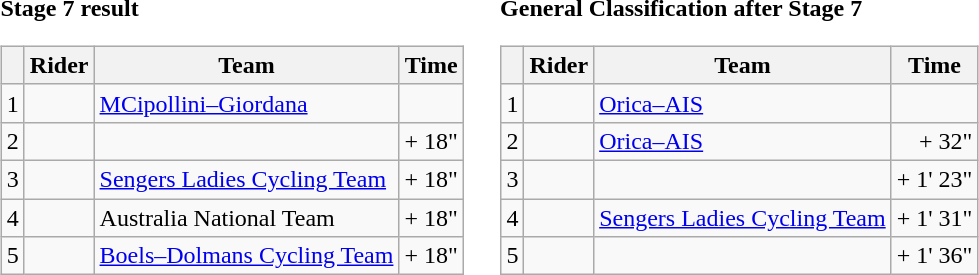<table>
<tr>
<td><strong>Stage 7 result</strong><br><table class=wikitable>
<tr>
<th></th>
<th>Rider</th>
<th>Team</th>
<th>Time</th>
</tr>
<tr>
<td>1</td>
<td></td>
<td><a href='#'>MCipollini–Giordana</a></td>
<td align=right></td>
</tr>
<tr>
<td>2</td>
<td></td>
<td></td>
<td align=right>+ 18"</td>
</tr>
<tr>
<td>3</td>
<td></td>
<td><a href='#'>Sengers Ladies Cycling Team</a></td>
<td align=right>+ 18"</td>
</tr>
<tr>
<td>4</td>
<td></td>
<td>Australia National Team</td>
<td align=right>+ 18"</td>
</tr>
<tr>
<td>5</td>
<td></td>
<td><a href='#'>Boels–Dolmans Cycling Team</a></td>
<td align=right>+ 18"</td>
</tr>
</table>
</td>
<td></td>
<td><strong>General Classification after Stage 7</strong><br><table class="wikitable">
<tr>
<th></th>
<th>Rider</th>
<th>Team</th>
<th>Time</th>
</tr>
<tr>
<td>1</td>
<td></td>
<td><a href='#'>Orica–AIS</a></td>
<td align=right></td>
</tr>
<tr>
<td>2</td>
<td></td>
<td><a href='#'>Orica–AIS</a></td>
<td align=right>+ 32"</td>
</tr>
<tr>
<td>3</td>
<td></td>
<td></td>
<td align=right>+ 1' 23"</td>
</tr>
<tr>
<td>4</td>
<td></td>
<td><a href='#'>Sengers Ladies Cycling Team</a></td>
<td align=right>+ 1' 31"</td>
</tr>
<tr>
<td>5</td>
<td></td>
<td></td>
<td align=right>+ 1' 36"</td>
</tr>
</table>
</td>
</tr>
</table>
